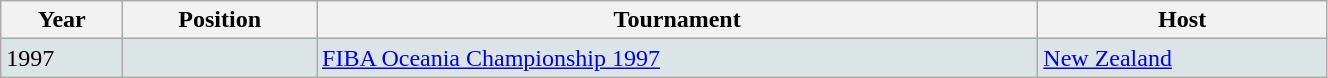<table class="wikitable" width=70%>
<tr>
<th>Year</th>
<th>Position</th>
<th>Tournament</th>
<th>Host</th>
</tr>
<tr valign="top" bgcolor="#DCE5E5">
<td>1997</td>
<td></td>
<td><a href='#'>FIBA Oceania Championship 1997</a></td>
<td><a href='#'>New Zealand</a></td>
</tr>
</table>
